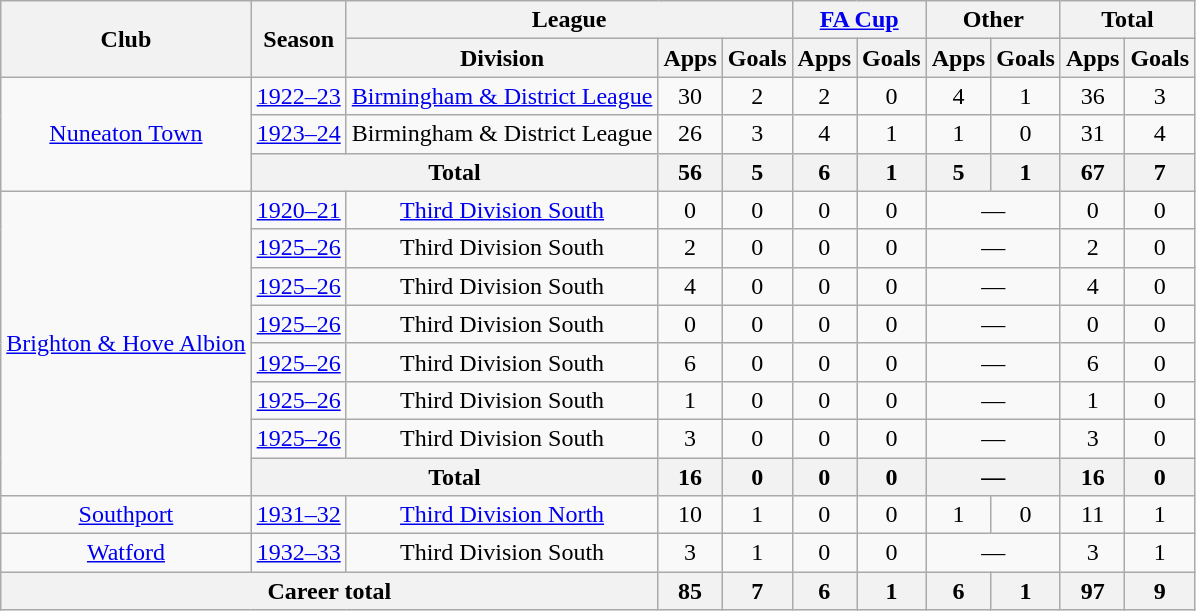<table class=wikitable style=text-align:center>
<tr>
<th rowspan=2>Club</th>
<th rowspan=2>Season</th>
<th colspan=3>League</th>
<th colspan=2><a href='#'>FA Cup</a></th>
<th colspan=2>Other</th>
<th colspan=2>Total</th>
</tr>
<tr>
<th>Division</th>
<th>Apps</th>
<th>Goals</th>
<th>Apps</th>
<th>Goals</th>
<th>Apps</th>
<th>Goals</th>
<th>Apps</th>
<th>Goals</th>
</tr>
<tr>
<td rowspan=3><a href='#'>Nuneaton Town</a></td>
<td><a href='#'>1922–23</a></td>
<td><a href='#'>Birmingham & District League</a></td>
<td>30</td>
<td>2</td>
<td>2</td>
<td>0</td>
<td>4</td>
<td>1</td>
<td>36</td>
<td>3</td>
</tr>
<tr>
<td><a href='#'>1923–24</a></td>
<td>Birmingham & District League</td>
<td>26</td>
<td>3</td>
<td>4</td>
<td>1</td>
<td>1</td>
<td>0</td>
<td>31</td>
<td>4</td>
</tr>
<tr>
<th colspan=2>Total</th>
<th>56</th>
<th>5</th>
<th>6</th>
<th>1</th>
<th>5</th>
<th>1</th>
<th>67</th>
<th>7</th>
</tr>
<tr>
<td rowspan=8><a href='#'>Brighton & Hove Albion</a></td>
<td><a href='#'>1920–21</a></td>
<td><a href='#'>Third Division South</a></td>
<td>0</td>
<td>0</td>
<td>0</td>
<td>0</td>
<td colspan=2>—</td>
<td>0</td>
<td>0</td>
</tr>
<tr>
<td><a href='#'>1925–26</a></td>
<td>Third Division South</td>
<td>2</td>
<td>0</td>
<td>0</td>
<td>0</td>
<td colspan=2>—</td>
<td>2</td>
<td>0</td>
</tr>
<tr>
<td><a href='#'>1925–26</a></td>
<td>Third Division South</td>
<td>4</td>
<td>0</td>
<td>0</td>
<td>0</td>
<td colspan=2>—</td>
<td>4</td>
<td>0</td>
</tr>
<tr>
<td><a href='#'>1925–26</a></td>
<td>Third Division South</td>
<td>0</td>
<td>0</td>
<td>0</td>
<td>0</td>
<td colspan=2>—</td>
<td>0</td>
<td>0</td>
</tr>
<tr>
<td><a href='#'>1925–26</a></td>
<td>Third Division South</td>
<td>6</td>
<td>0</td>
<td>0</td>
<td>0</td>
<td colspan=2>—</td>
<td>6</td>
<td>0</td>
</tr>
<tr>
<td><a href='#'>1925–26</a></td>
<td>Third Division South</td>
<td>1</td>
<td>0</td>
<td>0</td>
<td>0</td>
<td colspan=2>—</td>
<td>1</td>
<td>0</td>
</tr>
<tr>
<td><a href='#'>1925–26</a></td>
<td>Third Division South</td>
<td>3</td>
<td>0</td>
<td>0</td>
<td>0</td>
<td colspan=2>—</td>
<td>3</td>
<td>0</td>
</tr>
<tr>
<th colspan=2>Total</th>
<th>16</th>
<th>0</th>
<th>0</th>
<th>0</th>
<th colspan=2>—</th>
<th>16</th>
<th>0</th>
</tr>
<tr>
<td><a href='#'>Southport</a></td>
<td><a href='#'>1931–32</a></td>
<td><a href='#'>Third Division North</a></td>
<td>10</td>
<td>1</td>
<td>0</td>
<td>0</td>
<td>1</td>
<td>0</td>
<td>11</td>
<td>1</td>
</tr>
<tr>
<td><a href='#'>Watford</a></td>
<td><a href='#'>1932–33</a></td>
<td>Third Division South</td>
<td>3</td>
<td>1</td>
<td>0</td>
<td>0</td>
<td colspan=2>—</td>
<td>3</td>
<td>1</td>
</tr>
<tr>
<th colspan=3>Career total</th>
<th>85</th>
<th>7</th>
<th>6</th>
<th>1</th>
<th>6</th>
<th>1</th>
<th>97</th>
<th>9</th>
</tr>
</table>
